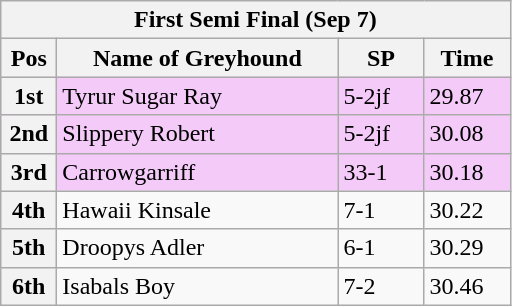<table class="wikitable">
<tr>
<th colspan="6">First Semi Final (Sep 7)</th>
</tr>
<tr>
<th width=30>Pos</th>
<th width=180>Name of Greyhound</th>
<th width=50>SP</th>
<th width=50>Time</th>
</tr>
<tr style="background: #f4caf9;">
<th>1st</th>
<td>Tyrur Sugar Ray</td>
<td>5-2jf</td>
<td>29.87</td>
</tr>
<tr style="background: #f4caf9;">
<th>2nd</th>
<td>Slippery Robert</td>
<td>5-2jf</td>
<td>30.08</td>
</tr>
<tr style="background: #f4caf9;">
<th>3rd</th>
<td>Carrowgarriff</td>
<td>33-1</td>
<td>30.18</td>
</tr>
<tr>
<th>4th</th>
<td>Hawaii Kinsale</td>
<td>7-1</td>
<td>30.22</td>
</tr>
<tr>
<th>5th</th>
<td>Droopys Adler</td>
<td>6-1</td>
<td>30.29</td>
</tr>
<tr>
<th>6th</th>
<td>Isabals Boy</td>
<td>7-2</td>
<td>30.46</td>
</tr>
</table>
